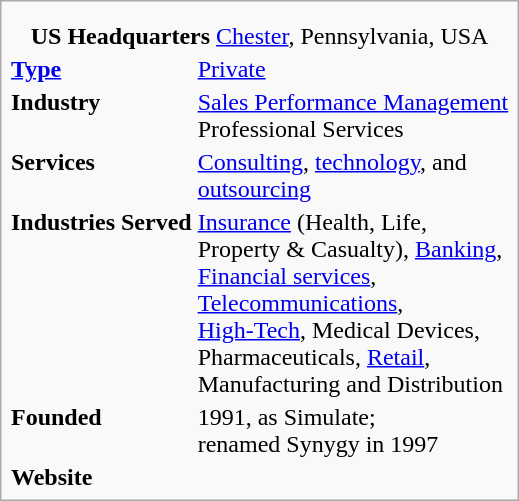<table class="infobox">
<tr>
<td colspan="2"></td>
</tr>
<tr>
<td colspan="2"></td>
</tr>
<tr>
<td colspan="2" style="text-align:center;"><strong>US Headquarters</strong> <a href='#'>Chester</a>, Pennsylvania, USA</td>
</tr>
<tr>
<td><strong><a href='#'>Type</a></strong></td>
<td><a href='#'>Private</a></td>
</tr>
<tr>
<td><strong>Industry</strong></td>
<td><a href='#'>Sales Performance Management</a><br> Professional Services</td>
</tr>
<tr>
<td><strong>Services</strong></td>
<td><a href='#'>Consulting</a>, <a href='#'>technology</a>, and <br> <a href='#'>outsourcing</a></td>
</tr>
<tr>
<td><strong>Industries Served</strong></td>
<td><a href='#'>Insurance</a> (Health, Life, <br>Property & Casualty), <a href='#'>Banking</a>, <br><a href='#'>Financial services</a>, <br><a href='#'>Telecommunications</a>, <br> <a href='#'>High-Tech</a>, Medical Devices, <br>Pharmaceuticals, <a href='#'>Retail</a>, <br>Manufacturing and Distribution</td>
</tr>
<tr>
<td><strong>Founded</strong></td>
<td>1991, as Simulate;<br>renamed Synygy in 1997</td>
</tr>
<tr>
<td><strong>Website</strong></td>
<td></td>
</tr>
</table>
